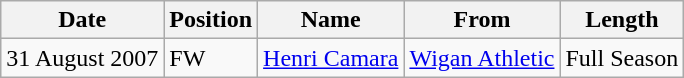<table class="wikitable">
<tr>
<th>Date</th>
<th>Position</th>
<th>Name</th>
<th>From</th>
<th>Length</th>
</tr>
<tr>
<td>31 August 2007</td>
<td>FW</td>
<td> <a href='#'>Henri Camara</a></td>
<td><a href='#'>Wigan Athletic</a></td>
<td>Full Season</td>
</tr>
</table>
